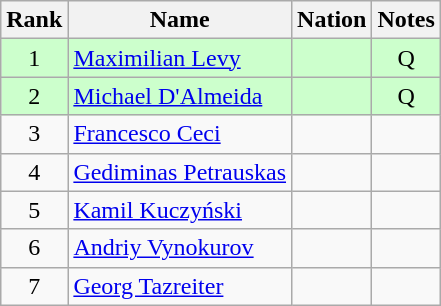<table class="wikitable sortable" style="text-align:center">
<tr>
<th>Rank</th>
<th>Name</th>
<th>Nation</th>
<th>Notes</th>
</tr>
<tr bgcolor=ccffcc>
<td>1</td>
<td align=left><a href='#'>Maximilian Levy</a></td>
<td align=left></td>
<td>Q</td>
</tr>
<tr bgcolor=ccffcc>
<td>2</td>
<td align=left><a href='#'>Michael D'Almeida</a></td>
<td align=left></td>
<td>Q</td>
</tr>
<tr>
<td>3</td>
<td align=left><a href='#'>Francesco Ceci</a></td>
<td align=left></td>
<td></td>
</tr>
<tr>
<td>4</td>
<td align=left><a href='#'>Gediminas Petrauskas</a></td>
<td align=left></td>
<td></td>
</tr>
<tr>
<td>5</td>
<td align=left><a href='#'>Kamil Kuczyński</a></td>
<td align=left></td>
<td></td>
</tr>
<tr>
<td>6</td>
<td align=left><a href='#'>Andriy Vynokurov</a></td>
<td align=left></td>
<td></td>
</tr>
<tr>
<td>7</td>
<td align=left><a href='#'>Georg Tazreiter</a></td>
<td align=left></td>
<td></td>
</tr>
</table>
